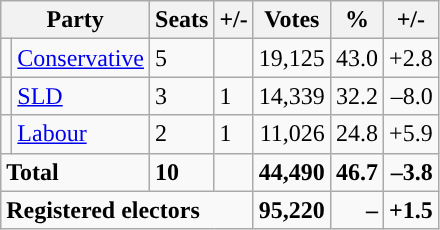<table class="wikitable sortable">
<tr>
<th colspan="2">Party</th>
<th>Seats</th>
<th>+/-</th>
<th>Votes</th>
<th>%</th>
<th>+/-</th>
</tr>
<tr>
<td style="background-color: "></td>
<td><a href='#'>Conservative</a></td>
<td>5</td>
<td></td>
<td style="text-align:right;">19,125</td>
<td style="text-align:right;">43.0</td>
<td style="text-align:right;">+2.8</td>
</tr>
<tr>
<td style="background-color: "></td>
<td><a href='#'>SLD</a></td>
<td>3</td>
<td> 1</td>
<td style="text-align:right;">14,339</td>
<td style="text-align:right;">32.2</td>
<td style="text-align:right;">–8.0</td>
</tr>
<tr>
<td style="background-color: "></td>
<td><a href='#'>Labour</a></td>
<td>2</td>
<td> 1</td>
<td style="text-align:right;">11,026</td>
<td style="text-align:right;">24.8</td>
<td style="text-align:right;">+5.9</td>
</tr>
<tr>
<td colspan="2"><strong>Total</strong></td>
<td><strong>10</strong></td>
<td></td>
<td style="text-align:right;"><strong>44,490</strong></td>
<td style="text-align:right;"><strong>46.7</strong></td>
<td style="text-align:right;"><strong>–3.8</strong></td>
</tr>
<tr>
<td colspan="4"><strong>Registered electors</strong></td>
<td style="text-align:right;"><strong>95,220</strong></td>
<td style="text-align:right;"><strong>–</strong></td>
<td style="text-align:right;"><strong>+1.5</strong></td>
</tr>
</table>
